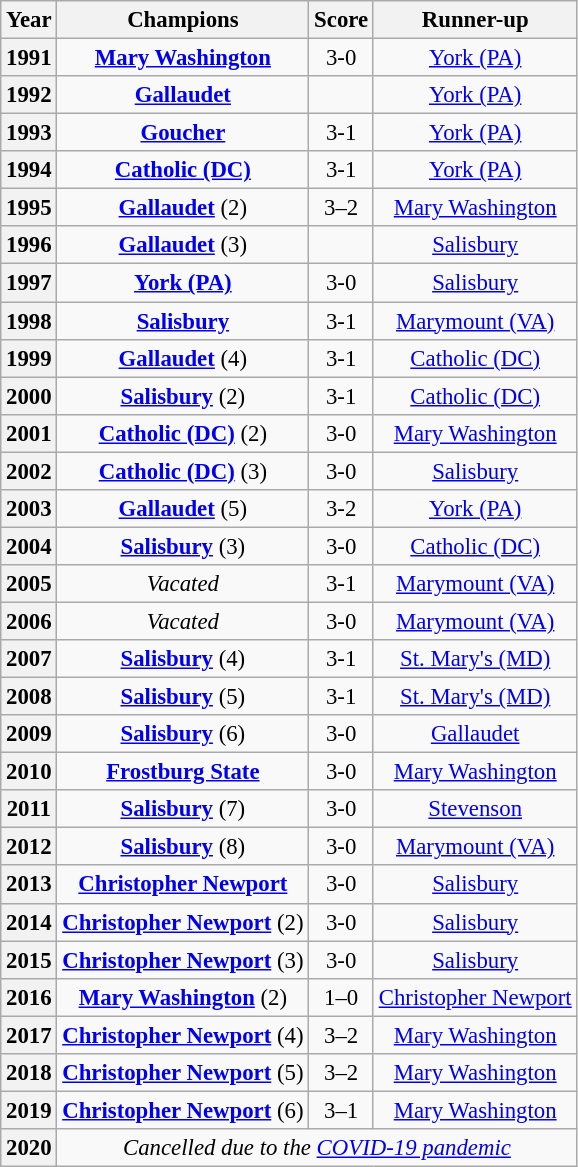<table class="wikitable" style="text-align:center; font-size:95%">
<tr>
<th>Year</th>
<th>Champions</th>
<th>Score</th>
<th>Runner-up</th>
</tr>
<tr>
<th>1991</th>
<td><strong><a href='#'>Mary Washington</a></strong></td>
<td>3-0</td>
<td><a href='#'>York (PA)</a></td>
</tr>
<tr>
<th>1992</th>
<td><strong><a href='#'>Gallaudet</a></strong></td>
<td></td>
<td><a href='#'>York (PA)</a></td>
</tr>
<tr>
<th>1993</th>
<td><strong><a href='#'>Goucher</a></strong></td>
<td>3-1</td>
<td><a href='#'>York (PA)</a></td>
</tr>
<tr>
<th>1994</th>
<td><strong><a href='#'>Catholic (DC)</a></strong></td>
<td>3-1</td>
<td><a href='#'>York (PA)</a></td>
</tr>
<tr>
<th>1995</th>
<td><strong><a href='#'>Gallaudet</a></strong> (2)</td>
<td>3–2</td>
<td><a href='#'>Mary Washington</a></td>
</tr>
<tr>
<th>1996</th>
<td><strong><a href='#'>Gallaudet</a></strong> (3)</td>
<td></td>
<td><a href='#'>Salisbury</a></td>
</tr>
<tr>
<th>1997</th>
<td><strong><a href='#'>York (PA)</a></strong></td>
<td>3-0</td>
<td><a href='#'>Salisbury</a></td>
</tr>
<tr>
<th>1998</th>
<td><strong><a href='#'>Salisbury</a></strong></td>
<td>3-1</td>
<td><a href='#'>Marymount (VA)</a></td>
</tr>
<tr>
<th>1999</th>
<td><strong><a href='#'>Gallaudet</a></strong> (4)</td>
<td>3-1</td>
<td><a href='#'>Catholic (DC)</a></td>
</tr>
<tr>
<th>2000</th>
<td><strong><a href='#'>Salisbury</a></strong> (2)</td>
<td>3-1</td>
<td><a href='#'>Catholic (DC)</a></td>
</tr>
<tr>
<th>2001</th>
<td><strong><a href='#'>Catholic (DC)</a></strong> (2)</td>
<td>3-0</td>
<td><a href='#'>Mary Washington</a></td>
</tr>
<tr>
<th>2002</th>
<td><strong><a href='#'>Catholic (DC)</a></strong> (3)</td>
<td>3-0</td>
<td><a href='#'>Salisbury</a></td>
</tr>
<tr>
<th>2003</th>
<td><strong><a href='#'>Gallaudet</a></strong> (5)</td>
<td>3-2</td>
<td><a href='#'>York (PA)</a></td>
</tr>
<tr>
<th>2004</th>
<td><strong><a href='#'>Salisbury</a></strong> (3)</td>
<td>3-0</td>
<td><a href='#'>Catholic (DC)</a></td>
</tr>
<tr>
<th>2005</th>
<td><em>Vacated</em></td>
<td>3-1</td>
<td><a href='#'>Marymount (VA)</a></td>
</tr>
<tr>
<th>2006</th>
<td><em>Vacated</em></td>
<td>3-0</td>
<td><a href='#'>Marymount (VA)</a></td>
</tr>
<tr>
<th>2007</th>
<td><strong><a href='#'>Salisbury</a></strong> (4)</td>
<td>3-1</td>
<td><a href='#'>St. Mary's (MD)</a></td>
</tr>
<tr>
<th>2008</th>
<td><strong><a href='#'>Salisbury</a></strong> (5)</td>
<td>3-1</td>
<td><a href='#'>St. Mary's (MD)</a></td>
</tr>
<tr>
<th>2009</th>
<td><strong><a href='#'>Salisbury</a></strong> (6)</td>
<td>3-0</td>
<td><a href='#'>Gallaudet</a></td>
</tr>
<tr>
<th>2010</th>
<td><strong><a href='#'>Frostburg State</a></strong></td>
<td>3-0</td>
<td><a href='#'>Mary Washington</a></td>
</tr>
<tr>
<th>2011</th>
<td><strong><a href='#'>Salisbury</a></strong> (7)</td>
<td>3-0</td>
<td><a href='#'>Stevenson</a></td>
</tr>
<tr>
<th>2012</th>
<td><strong><a href='#'>Salisbury</a></strong> (8)</td>
<td>3-0</td>
<td><a href='#'>Marymount (VA)</a></td>
</tr>
<tr>
<th>2013</th>
<td><strong><a href='#'>Christopher Newport</a></strong></td>
<td>3-0</td>
<td><a href='#'>Salisbury</a></td>
</tr>
<tr>
<th>2014</th>
<td><strong><a href='#'>Christopher Newport</a></strong> (2)</td>
<td>3-0</td>
<td><a href='#'>Salisbury</a></td>
</tr>
<tr>
<th>2015</th>
<td><strong><a href='#'>Christopher Newport</a></strong> (3)</td>
<td>3-0</td>
<td><a href='#'>Salisbury</a></td>
</tr>
<tr>
<th>2016</th>
<td><strong><a href='#'>Mary Washington</a></strong> (2)</td>
<td>1–0</td>
<td><a href='#'>Christopher Newport</a></td>
</tr>
<tr>
<th>2017</th>
<td><strong><a href='#'>Christopher Newport</a></strong> (4)</td>
<td>3–2</td>
<td><a href='#'>Mary Washington</a></td>
</tr>
<tr>
<th>2018</th>
<td><strong><a href='#'>Christopher Newport</a></strong> (5)</td>
<td>3–2</td>
<td><a href='#'>Mary Washington</a></td>
</tr>
<tr>
<th>2019</th>
<td><strong><a href='#'>Christopher Newport</a></strong> (6)</td>
<td>3–1</td>
<td><a href='#'>Mary Washington</a></td>
</tr>
<tr>
<th>2020</th>
<td colspan="3"><em>Cancelled due to the <a href='#'>COVID-19 pandemic</a></em></td>
</tr>
</table>
